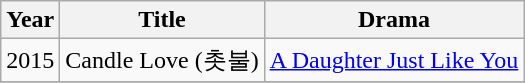<table class="wikitable">
<tr>
<th>Year</th>
<th>Title</th>
<th>Drama</th>
</tr>
<tr>
<td>2015</td>
<td>Candle Love (촛불)</td>
<td><a href='#'>A Daughter Just Like You</a></td>
</tr>
<tr>
</tr>
</table>
